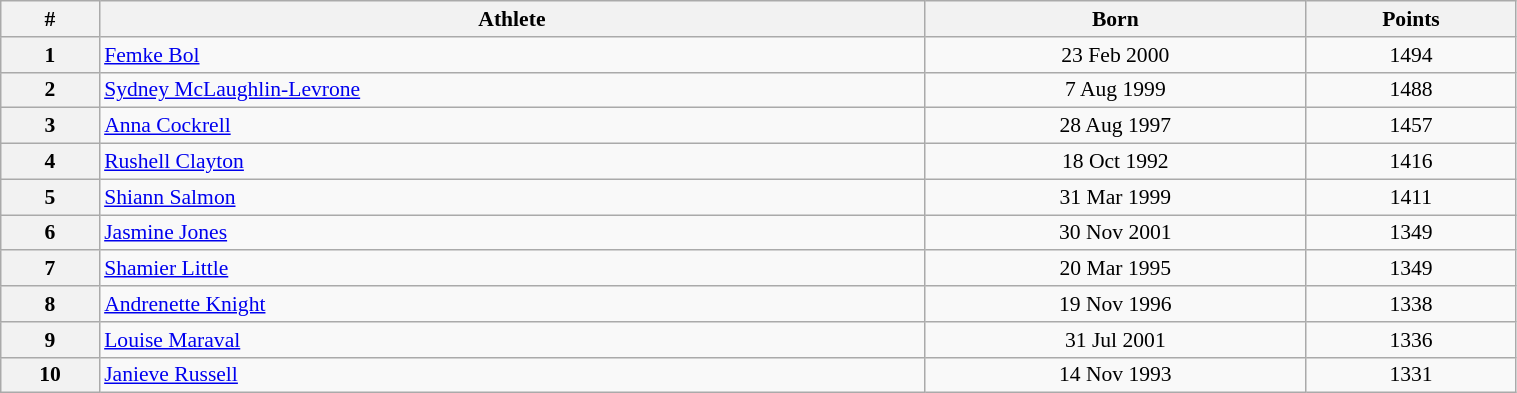<table class="wikitable" width=80% style="font-size:90%; text-align:center;">
<tr>
<th>#</th>
<th>Athlete</th>
<th>Born</th>
<th>Points</th>
</tr>
<tr>
<th>1</th>
<td align=left> <a href='#'>Femke Bol</a></td>
<td>23 Feb 2000</td>
<td>1494</td>
</tr>
<tr>
<th>2</th>
<td align=left> <a href='#'>Sydney McLaughlin-Levrone</a></td>
<td>7 Aug 1999</td>
<td>1488</td>
</tr>
<tr>
<th>3</th>
<td align=left> <a href='#'>Anna Cockrell</a></td>
<td>28 Aug 1997</td>
<td>1457</td>
</tr>
<tr>
<th>4</th>
<td align=left> <a href='#'>Rushell Clayton</a></td>
<td>18 Oct 1992</td>
<td>1416</td>
</tr>
<tr>
<th>5</th>
<td align=left> <a href='#'>Shiann Salmon</a></td>
<td>31 Mar 1999</td>
<td>1411</td>
</tr>
<tr>
<th>6</th>
<td align=left> <a href='#'>Jasmine Jones</a></td>
<td>30 Nov 2001</td>
<td>1349</td>
</tr>
<tr>
<th>7</th>
<td align=left> <a href='#'>Shamier Little</a></td>
<td>20 Mar 1995</td>
<td>1349</td>
</tr>
<tr>
<th>8</th>
<td align=left> <a href='#'>Andrenette Knight</a></td>
<td>19 Nov 1996</td>
<td>1338</td>
</tr>
<tr>
<th>9</th>
<td align=left> <a href='#'>Louise Maraval</a></td>
<td>31 Jul 2001</td>
<td>1336</td>
</tr>
<tr>
<th>10</th>
<td align=left> <a href='#'>Janieve Russell</a></td>
<td>14 Nov 1993</td>
<td>1331</td>
</tr>
</table>
